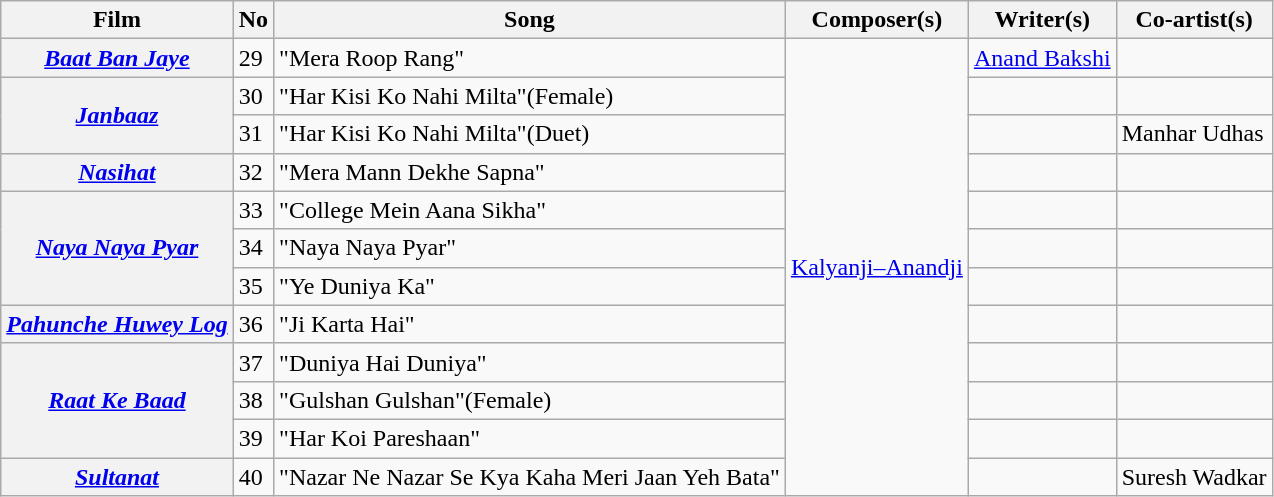<table class="wikitable">
<tr>
<th>Film</th>
<th><strong>No</strong></th>
<th>Song</th>
<th>Composer(s)</th>
<th>Writer(s)</th>
<th>Co-artist(s)</th>
</tr>
<tr>
<th><em><a href='#'>Baat Ban Jaye</a></em></th>
<td>29</td>
<td>"Mera Roop Rang"</td>
<td rowspan="12"><a href='#'>Kalyanji–Anandji</a></td>
<td><a href='#'>Anand Bakshi</a></td>
<td></td>
</tr>
<tr>
<th rowspan="2"><em><a href='#'>Janbaaz</a></em></th>
<td>30</td>
<td>"Har Kisi Ko Nahi Milta"(Female)</td>
<td></td>
<td></td>
</tr>
<tr>
<td>31</td>
<td>"Har Kisi Ko Nahi Milta"(Duet)</td>
<td></td>
<td>Manhar Udhas</td>
</tr>
<tr>
<th><em><a href='#'>Nasihat</a></em></th>
<td>32</td>
<td>"Mera Mann Dekhe Sapna"</td>
<td></td>
<td></td>
</tr>
<tr>
<th rowspan="3"><a href='#'><em>Naya Naya Pyar</em></a></th>
<td>33</td>
<td>"College Mein Aana Sikha"</td>
<td></td>
<td></td>
</tr>
<tr>
<td>34</td>
<td>"Naya Naya Pyar"</td>
<td></td>
<td></td>
</tr>
<tr>
<td>35</td>
<td>"Ye Duniya Ka"</td>
<td></td>
<td></td>
</tr>
<tr>
<th><a href='#'><em>Pahunche Huwey Log</em></a></th>
<td>36</td>
<td>"Ji Karta Hai"</td>
<td></td>
<td></td>
</tr>
<tr>
<th rowspan="3"><a href='#'><em>Raat Ke Baad</em></a></th>
<td>37</td>
<td>"Duniya Hai Duniya"</td>
<td></td>
<td></td>
</tr>
<tr>
<td>38</td>
<td>"Gulshan Gulshan"(Female)</td>
<td></td>
<td></td>
</tr>
<tr>
<td>39</td>
<td>"Har Koi Pareshaan"</td>
<td></td>
<td></td>
</tr>
<tr>
<th><em><a href='#'>Sultanat</a></em></th>
<td>40</td>
<td>"Nazar Ne Nazar Se Kya Kaha Meri Jaan Yeh Bata"</td>
<td></td>
<td>Suresh Wadkar</td>
</tr>
</table>
